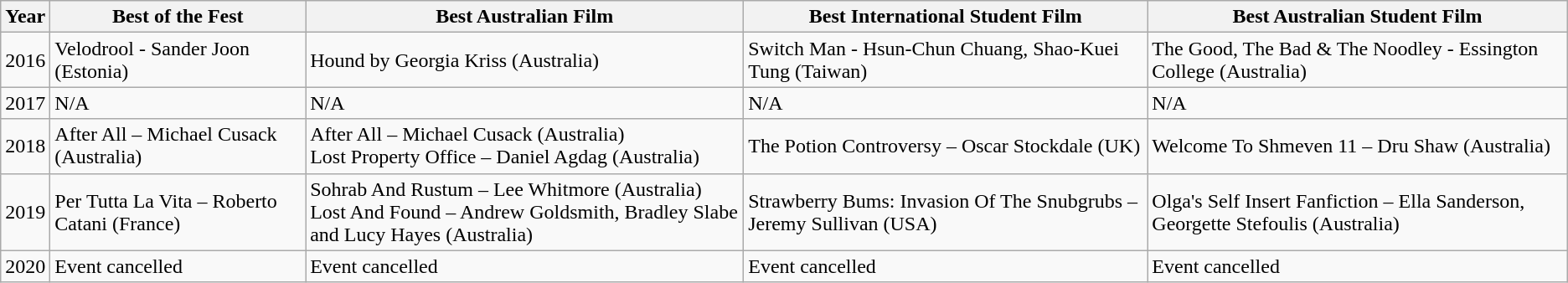<table class="wikitable">
<tr>
<th>Year</th>
<th>Best of the Fest</th>
<th>Best Australian Film</th>
<th>Best International Student Film</th>
<th>Best Australian Student Film</th>
</tr>
<tr>
<td>2016</td>
<td>Velodrool - Sander Joon (Estonia)</td>
<td>Hound by Georgia Kriss (Australia)</td>
<td>Switch Man - Hsun-Chun Chuang, Shao-Kuei Tung (Taiwan)</td>
<td>The Good, The Bad & The Noodley - Essington College (Australia)</td>
</tr>
<tr>
<td>2017</td>
<td>N/A</td>
<td>N/A</td>
<td>N/A</td>
<td>N/A</td>
</tr>
<tr>
<td>2018</td>
<td>After All – Michael Cusack (Australia)</td>
<td>After All – Michael Cusack (Australia)<br>Lost Property Office – Daniel Agdag (Australia)</td>
<td>The Potion Controversy – Oscar Stockdale (UK)</td>
<td>Welcome To Shmeven 11 – Dru Shaw (Australia)</td>
</tr>
<tr>
<td>2019</td>
<td>Per Tutta La Vita – Roberto Catani (France)</td>
<td>Sohrab And Rustum – Lee Whitmore (Australia)<br>Lost And Found – Andrew Goldsmith, Bradley Slabe and Lucy Hayes (Australia)</td>
<td>Strawberry Bums: Invasion Of The Snubgrubs – Jeremy Sullivan (USA)</td>
<td>Olga's Self Insert Fanfiction – Ella Sanderson, Georgette Stefoulis (Australia)</td>
</tr>
<tr>
<td>2020</td>
<td>Event cancelled</td>
<td>Event cancelled</td>
<td>Event cancelled</td>
<td>Event cancelled</td>
</tr>
</table>
